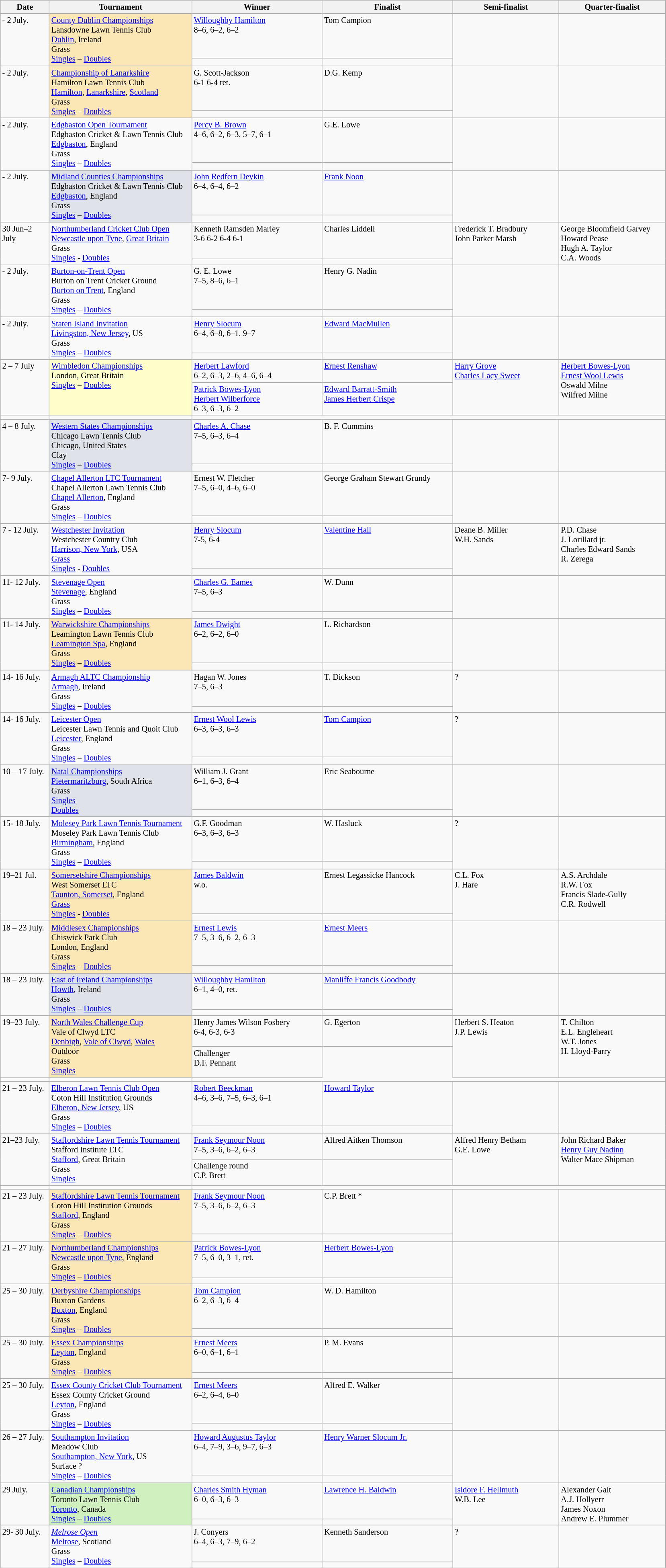<table class="wikitable" style="font-size:85%;">
<tr>
<th width="75">Date</th>
<th width="230">Tournament</th>
<th width="210">Winner</th>
<th width="210">Finalist</th>
<th width="170">Semi-finalist</th>
<th width="170">Quarter-finalist</th>
</tr>
<tr valign=top>
<td rowspan=2>- 2 July.</td>
<td style="background:#fae7b5" rowspan=2><a href='#'>County Dublin Championships</a><br>Lansdowne Lawn Tennis Club<br><a href='#'>Dublin</a>, Ireland<br>Grass<br><a href='#'>Singles</a> – <a href='#'>Doubles</a></td>
<td> <a href='#'>Willoughby Hamilton</a><br>8–6, 6–2, 6–2</td>
<td>  Tom Campion</td>
<td rowspan=2></td>
<td rowspan=2></td>
</tr>
<tr valign=top>
<td></td>
<td></td>
</tr>
<tr valign=top>
<td rowspan=2>- 2 July.</td>
<td style="background:#fae7b5" rowspan=2><a href='#'>Championship of Lanarkshire</a><br>Hamilton Lawn Tennis Club<br><a href='#'>Hamilton</a>, <a href='#'>Lanarkshire</a>, <a href='#'>Scotland</a><br>Grass<br><a href='#'>Singles</a> – <a href='#'>Doubles</a></td>
<td>  G. Scott-Jackson<br>6-1 6-4 ret.</td>
<td> D.G. Kemp</td>
<td rowspan=2></td>
<td rowspan=2></td>
</tr>
<tr valign=top>
<td></td>
<td></td>
</tr>
<tr valign=top>
<td rowspan=2>- 2 July.</td>
<td rowspan=2><a href='#'>Edgbaston Open Tournament</a><br>Edgbaston Cricket & Lawn Tennis Club<br><a href='#'>Edgbaston</a>, England<br>Grass<br><a href='#'>Singles</a> – <a href='#'>Doubles</a></td>
<td> <a href='#'>Percy B. Brown</a><br>4–6, 6–2, 6–3, 5–7, 6–1</td>
<td> G.E. Lowe</td>
<td rowspan=2></td>
<td rowspan=2></td>
</tr>
<tr valign=top>
<td></td>
<td></td>
</tr>
<tr valign=top>
<td rowspan=2>- 2 July.</td>
<td style="background:#dfe2e9" rowspan=2><a href='#'>Midland Counties Championships</a><br>Edgbaston Cricket & Lawn Tennis Club<br><a href='#'>Edgbaston</a>, England<br>Grass<br><a href='#'>Singles</a> – <a href='#'>Doubles</a></td>
<td> <a href='#'>John Redfern Deykin</a><br>6–4, 6–4, 6–2</td>
<td> <a href='#'>Frank Noon</a></td>
<td rowspan=2></td>
<td rowspan=2></td>
</tr>
<tr valign=top>
<td></td>
<td></td>
</tr>
<tr valign=top>
<td rowspan=2>30 Jun–2 July</td>
<td rowspan=2><a href='#'>Northumberland Cricket Club Open</a> <br> <a href='#'>Newcastle upon Tyne</a>, <a href='#'>Great Britain</a><br>Grass<br><a href='#'>Singles</a> - <a href='#'>Doubles</a></td>
<td>  Kenneth Ramsden Marley<br>3-6 6-2 6-4 6-1</td>
<td> Charles Liddell</td>
<td rowspan=2> Frederick T. Bradbury<br> John Parker Marsh</td>
<td rowspan=2> George Bloomfield Garvey<br> Howard Pease<br> Hugh A. Taylor<br> C.A. Woods</td>
</tr>
<tr valign=top>
<td></td>
<td></td>
</tr>
<tr valign=top>
<td rowspan=2>- 2 July.</td>
<td rowspan=2><a href='#'>Burton-on-Trent Open</a><br>Burton on Trent Cricket Ground<br><a href='#'>Burton on Trent</a>, England<br>Grass<br><a href='#'>Singles</a> – <a href='#'>Doubles</a></td>
<td> G. E. Lowe <br>7–5, 8–6, 6–1</td>
<td> Henry G. Nadin</td>
<td rowspan=2></td>
<td rowspan=2></td>
</tr>
<tr valign=top>
<td></td>
<td></td>
</tr>
<tr valign=top>
<td rowspan=2>- 2 July.</td>
<td rowspan=2><a href='#'>Staten Island Invitation</a><br><a href='#'>Livingston, New Jersey</a>, US<br>Grass<br><a href='#'>Singles</a> – <a href='#'>Doubles</a></td>
<td> <a href='#'>Henry Slocum</a><br>6–4, 6–8, 6–1, 9–7</td>
<td> <a href='#'>Edward MacMullen</a></td>
<td rowspan=2></td>
<td rowspan=2></td>
</tr>
<tr valign=top>
<td></td>
<td></td>
</tr>
<tr valign=top>
<td rowspan=2>2 – 7 July</td>
<td style="background:#ffc;" rowspan=2><a href='#'>Wimbledon Championships</a> <br> London, Great Britain<br><a href='#'>Singles</a> – <a href='#'>Doubles</a></td>
<td> <a href='#'>Herbert Lawford</a><br>6–2, 6–3, 2–6, 4–6, 6–4</td>
<td> <a href='#'>Ernest Renshaw</a></td>
<td rowspan=2> <a href='#'>Harry Grove</a><br> <a href='#'>Charles Lacy Sweet</a></td>
<td rowspan=2> <a href='#'>Herbert Bowes-Lyon</a><br> <a href='#'>Ernest Wool Lewis</a> <br> Oswald Milne <br> Wilfred Milne</td>
</tr>
<tr valign=top>
<td> <a href='#'>Patrick Bowes-Lyon</a><br> <a href='#'>Herbert Wilberforce</a> <br>6–3, 6–3, 6–2</td>
<td> <a href='#'>Edward Barratt-Smith</a><br> <a href='#'>James Herbert Crispe</a></td>
</tr>
<tr valign=top>
<td></td>
<td></td>
</tr>
<tr valign=top>
<td rowspan=2>4 – 8 July.</td>
<td style="background:#dfe2e9" rowspan=2><a href='#'>Western States Championships</a><br>Chicago Lawn Tennis Club<br>Chicago, United States<br>Clay<br> <a href='#'>Singles</a> – <a href='#'>Doubles</a></td>
<td> <a href='#'>Charles A. Chase</a><br>7–5, 6–3, 6–4</td>
<td> B. F. Cummins</td>
<td rowspan=2></td>
<td rowspan=2></td>
</tr>
<tr valign=top>
<td></td>
<td></td>
</tr>
<tr valign=top>
<td rowspan=2>7- 9 July.</td>
<td rowspan=2><a href='#'>Chapel Allerton LTC Tournament</a><br>Chapel Allerton Lawn Tennis Club<br><a href='#'>Chapel Allerton</a>, England<br>Grass<br><a href='#'>Singles</a> – <a href='#'>Doubles</a></td>
<td> Ernest W. Fletcher<br>7–5, 6–0, 4–6, 6–0</td>
<td> George Graham Stewart Grundy</td>
<td rowspan=2></td>
<td rowspan=2></td>
</tr>
<tr valign=top>
<td></td>
<td></td>
</tr>
<tr valign=top>
<td rowspan=2>7 - 12 July.</td>
<td rowspan=2><a href='#'>Westchester Invitation</a> <br>Westchester Country Club<br><a href='#'>Harrison, New York</a>, USA<br><a href='#'>Grass</a><br><a href='#'>Singles</a> - <a href='#'>Doubles</a></td>
<td> <a href='#'>Henry Slocum</a><br>7-5, 6-4</td>
<td> <a href='#'>Valentine Hall</a></td>
<td rowspan=2> Deane B. Miller<br> W.H. Sands</td>
<td rowspan=2> P.D. Chase<br> J. Lorillard jr.<br> Charles Edward Sands<br> R. Zerega</td>
</tr>
<tr valign=top>
<td></td>
<td></td>
</tr>
<tr valign=top>
<td rowspan=2>11- 12 July.</td>
<td rowspan=2><a href='#'>Stevenage Open</a><br><a href='#'>Stevenage</a>, England<br>Grass<br><a href='#'>Singles</a> – <a href='#'>Doubles</a></td>
<td> <a href='#'>Charles G. Eames</a><br>7–5, 6–3</td>
<td> W. Dunn</td>
<td rowspan=2></td>
<td rowspan=2></td>
</tr>
<tr valign=top>
<td></td>
<td></td>
</tr>
<tr valign=top>
<td rowspan=2>11- 14 July.</td>
<td style="background:#fae7b5" rowspan=2><a href='#'>Warwickshire Championships</a><br>Leamington Lawn Tennis Club<br><a href='#'>Leamington Spa</a>, England<br>Grass<br><a href='#'>Singles</a> – <a href='#'>Doubles</a></td>
<td> <a href='#'>James Dwight</a><br>6–2, 6–2, 6–0</td>
<td> L. Richardson</td>
<td rowspan=2></td>
<td rowspan=2></td>
</tr>
<tr valign=top>
<td></td>
<td></td>
</tr>
<tr valign=top>
<td rowspan=2>14- 16 July.</td>
<td rowspan=2><a href='#'>Armagh ALTC Championship</a><br><a href='#'>Armagh</a>, Ireland<br>Grass<br><a href='#'>Singles</a> – <a href='#'>Doubles</a></td>
<td> Hagan W. Jones <br>7–5, 6–3</td>
<td> T. Dickson</td>
<td rowspan=2>?</td>
<td rowspan=2></td>
</tr>
<tr valign=top>
<td></td>
<td></td>
</tr>
<tr valign=top>
<td rowspan=2>14- 16 July.</td>
<td rowspan=2><a href='#'>Leicester Open</a> <br>Leicester Lawn Tennis and Quoit Club<br><a href='#'>Leicester</a>, England<br>Grass<br><a href='#'>Singles</a> – <a href='#'>Doubles</a></td>
<td> <a href='#'>Ernest Wool Lewis</a> <br>6–3, 6–3, 6–3</td>
<td> <a href='#'>Tom Campion</a></td>
<td rowspan=2>?</td>
<td rowspan=2></td>
</tr>
<tr valign=top>
<td></td>
<td></td>
</tr>
<tr valign=top>
<td rowspan=2>10 – 17 July.</td>
<td style="background:#dfe2e9" rowspan=2><a href='#'>Natal Championships</a><br><a href='#'>Pietermaritzburg</a>, South Africa<br>Grass<br><a href='#'>Singles</a><br><a href='#'>Doubles</a></td>
<td> William J. Grant<br>6–1, 6–3, 6–4</td>
<td> Eric Seabourne</td>
<td rowspan=2></td>
<td rowspan=2></td>
</tr>
<tr valign=top>
<td></td>
<td></td>
</tr>
<tr valign=top>
<td rowspan=2>15- 18 July.</td>
<td rowspan=2><a href='#'>Molesey Park Lawn Tennis Tournament</a> <br>Moseley Park Lawn Tennis Club<br><a href='#'>Birmingham</a>, England<br>Grass<br><a href='#'>Singles</a> – <a href='#'>Doubles</a></td>
<td> G.F. Goodman <br>6–3, 6–3, 6–3</td>
<td> W. Hasluck</td>
<td rowspan=2>?</td>
<td rowspan=2></td>
</tr>
<tr valign=top>
<td></td>
<td></td>
</tr>
<tr valign=top>
<td rowspan=2>19–21 Jul.</td>
<td style="background:#fae7b5"  rowspan=2><a href='#'>Somersetshire Championships</a><br> West Somerset LTC<br><a href='#'>Taunton, Somerset</a>, England<br><a href='#'>Grass</a><br><a href='#'>Singles</a> - <a href='#'>Doubles</a></td>
<td> <a href='#'>James Baldwin</a><br>w.o.</td>
<td> Ernest Legassicke Hancock</td>
<td rowspan=2> C.L. Fox <br> J. Hare</td>
<td rowspan=2> A.S. Archdale<br> R.W. Fox<br> Francis Slade-Gully<br> C.R. Rodwell</td>
</tr>
<tr valign=top>
<td></td>
<td></td>
</tr>
<tr valign=top>
<td rowspan=2>18 – 23 July.</td>
<td style="background:#fae7b5" rowspan=2><a href='#'>Middlesex Championships</a><br> Chiswick Park Club<br>London, England<br>Grass<br><a href='#'>Singles</a> – <a href='#'>Doubles</a></td>
<td> <a href='#'>Ernest Lewis</a><br>7–5, 3–6, 6–2, 6–3</td>
<td> <a href='#'>Ernest Meers</a></td>
<td rowspan=2></td>
<td rowspan=2></td>
</tr>
<tr valign=top>
<td></td>
<td></td>
</tr>
<tr valign=top>
<td rowspan=2>18 – 23 July.</td>
<td style="background:#dfe2e9"  rowspan=2><a href='#'>East of Ireland Championships</a><br> <a href='#'>Howth</a>, Ireland<br>Grass<br><a href='#'>Singles</a> – <a href='#'>Doubles</a></td>
<td>  <a href='#'>Willoughby Hamilton</a><br>6–1, 4–0, ret.</td>
<td> <a href='#'>Manliffe Francis Goodbody</a></td>
<td rowspan=2><br></td>
<td rowspan=2><br>   <br>   <br></td>
</tr>
<tr valign=top>
<td></td>
<td></td>
</tr>
<tr valign=top>
<td rowspan=2>19–23 July.</td>
<td style="background:#fae7b5" rowspan=2><a href='#'>North Wales Challenge Cup</a><br>Vale of Clwyd LTC<br><a href='#'>Denbigh</a>, <a href='#'>Vale of Clwyd</a>, <a href='#'>Wales</a><br>Outdoor<br>Grass<br><a href='#'>Singles</a></td>
<td>  Henry James Wilson Fosbery<br>6-4, 6-3, 6-3</td>
<td> G. Egerton</td>
<td rowspan=2> Herbert S. Heaton<br> J.P. Lewis</td>
<td rowspan=2> T. Chilton<br> E.L. Engleheart<br> W.T. Jones<br> H. Lloyd-Parry</td>
</tr>
<tr valign=top>
<td>Challenger<br> D.F. Pennant</td>
</tr>
<tr valign=top>
<td></td>
<td></td>
</tr>
<tr valign=top>
<td rowspan=2>21 – 23 July.</td>
<td rowspan=2><a href='#'>Elberon Lawn Tennis Club Open</a><br>Coton Hill Institution Grounds<br><a href='#'>Elberon, New Jersey</a>, US<br>Grass<br><a href='#'>Singles</a> – <a href='#'>Doubles</a></td>
<td> <a href='#'>Robert Beeckman</a><br>4–6, 3–6, 7–5, 6–3, 6–1</td>
<td> <a href='#'>Howard Taylor</a></td>
<td rowspan=2></td>
<td rowspan=2></td>
</tr>
<tr valign=top>
<td></td>
<td></td>
</tr>
<tr valign=top>
<td rowspan=2>21–23 July.</td>
<td rowspan=2><a href='#'>Staffordshire Lawn Tennis Tournament</a><br>Stafford Institute LTC<br><a href='#'>Stafford</a>, Great Britain<br>Grass<br><a href='#'>Singles</a></td>
<td> <a href='#'>Frank Seymour Noon</a><br>7–5, 3–6, 6–2, 6–3</td>
<td> Alfred Aitken Thomson</td>
<td rowspan=2> Alfred Henry Betham<br> G.E. Lowe</td>
<td rowspan=2> John Richard Baker<br>  <a href='#'>Henry Guy Nadinn</a><br> Walter Mace Shipman</td>
</tr>
<tr valign=top>
<td>Challenge round<br> C.P. Brett <br></td>
<td></td>
</tr>
<tr valign=top>
<td></td>
<td></td>
</tr>
<tr valign=top>
<td rowspan=2>21 – 23 July.</td>
<td style="background:#fae7b5" rowspan=2><a href='#'>Staffordshire Lawn Tennis Tournament</a> <br>Coton Hill Institution Grounds<br><a href='#'>Stafford</a>, England<br>Grass<br><a href='#'>Singles</a> – <a href='#'>Doubles</a></td>
<td> <a href='#'>Frank Seymour Noon</a><br>7–5, 3–6, 6–2, 6–3</td>
<td> C.P. Brett *</td>
<td rowspan=2></td>
<td rowspan=2></td>
</tr>
<tr valign=top>
<td></td>
<td></td>
</tr>
<tr valign=top>
<td rowspan=2>21 – 27 July.</td>
<td style="background:#fae7b5" rowspan=2><a href='#'>Northumberland Championships</a><br> <a href='#'>Newcastle upon Tyne</a>, England<br>Grass<br><a href='#'>Singles</a> – <a href='#'>Doubles</a></td>
<td> <a href='#'>Patrick Bowes-Lyon</a><br>7–5, 6–0, 3–1, ret.</td>
<td> <a href='#'>Herbert Bowes-Lyon</a></td>
<td rowspan=2></td>
<td rowspan=2></td>
</tr>
<tr valign=top>
<td></td>
<td></td>
</tr>
<tr valign=top>
<td rowspan=2>25 – 30 July.</td>
<td style="background:#fae7b5" rowspan=2><a href='#'>Derbyshire Championships</a><br>Buxton Gardens<br><a href='#'>Buxton</a>, England<br>Grass<br><a href='#'>Singles</a> – <a href='#'>Doubles</a></td>
<td> <a href='#'>Tom Campion</a><br>6–2, 6–3, 6–4</td>
<td> W. D. Hamilton</td>
<td rowspan=2></td>
<td rowspan=2></td>
</tr>
<tr valign=top>
<td></td>
<td></td>
</tr>
<tr valign=top>
<td rowspan=2>25 – 30 July.</td>
<td style="background:#fae7b5" rowspan=2><a href='#'>Essex Championships</a><br><a href='#'>Leyton</a>, England<br>Grass<br><a href='#'>Singles</a> – <a href='#'>Doubles</a></td>
<td> <a href='#'>Ernest Meers</a><br>6–0, 6–1, 6–1</td>
<td> P. M. Evans</td>
<td rowspan=2></td>
<td rowspan=2></td>
</tr>
<tr valign=top>
<td></td>
<td></td>
</tr>
<tr valign=top>
<td rowspan=2>25 – 30 July.</td>
<td rowspan=2><a href='#'>Essex County Cricket Club Tournament</a><br>Essex County Cricket Ground<br><a href='#'>Leyton</a>, England<br>Grass<br><a href='#'>Singles</a> – <a href='#'>Doubles</a></td>
<td> <a href='#'>Ernest Meers</a><br>6–2, 6–4, 6–0</td>
<td> Alfred E. Walker</td>
<td rowspan=2></td>
<td rowspan=2></td>
</tr>
<tr valign=top>
<td></td>
<td></td>
</tr>
<tr valign=top>
<td rowspan=2>26 – 27 July.</td>
<td rowspan=2><a href='#'>Southampton Invitation</a><br>Meadow Club<br><a href='#'>Southampton, New York</a>, US<br>Surface ?<br><a href='#'>Singles</a> – <a href='#'>Doubles</a></td>
<td> <a href='#'>Howard Augustus Taylor</a><br>6–4, 7–9, 3–6, 9–7, 6–3</td>
<td> <a href='#'>Henry Warner Slocum Jr.</a></td>
<td rowspan=2></td>
<td rowspan=2></td>
</tr>
<tr valign=top>
<td></td>
<td></td>
</tr>
<tr valign=top>
<td rowspan=2>29 July.</td>
<td style="background:#d0f0c0" rowspan=2><a href='#'>Canadian Championships</a> <br>Toronto Lawn Tennis Club <br><a href='#'>Toronto</a>, Canada<br><a href='#'>Singles</a> – <a href='#'>Doubles</a></td>
<td> <a href='#'>Charles Smith Hyman</a><br>6–0, 6–3, 6–3</td>
<td> <a href='#'>Lawrence H. Baldwin</a></td>
<td rowspan=2> <a href='#'>Isidore F. Hellmuth</a> <br>  W.B. Lee</td>
<td rowspan=2> Alexander Galt<br> A.J. Hollyerr<br> James Noxon<br> Andrew E. Plummer</td>
</tr>
<tr valign=top>
<td></td>
<td></td>
</tr>
<tr valign=top>
<td rowspan=2>29- 30 July.</td>
<td rowspan=2><em><a href='#'>Melrose Open</a></em><br><a href='#'>Melrose</a>, Scotland<br>Grass<br><a href='#'>Singles</a> – <a href='#'>Doubles</a></td>
<td> J. Conyers<br>6–4, 6–3, 7–9, 6–2</td>
<td> Kenneth Sanderson</td>
<td rowspan=2>?</td>
<td rowspan=2></td>
</tr>
<tr valign=top>
<td></td>
<td></td>
</tr>
<tr valign=top>
</tr>
</table>
